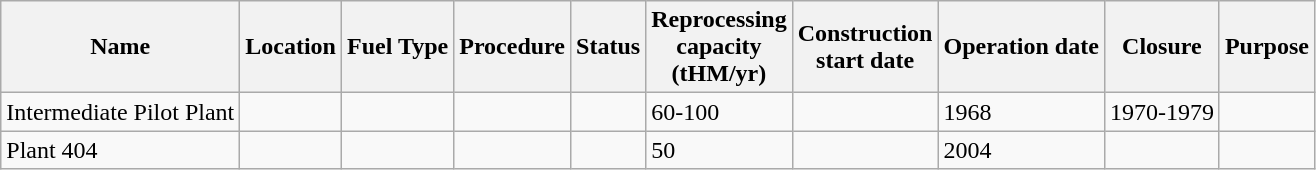<table class="wikitable">
<tr>
<th>Name</th>
<th>Location</th>
<th>Fuel Type</th>
<th>Procedure</th>
<th>Status</th>
<th>Reprocessing<br>capacity <br>(tHM/yr)</th>
<th>Construction<br>start date</th>
<th>Operation date</th>
<th>Closure</th>
<th>Purpose</th>
</tr>
<tr>
<td>Intermediate Pilot Plant</td>
<td></td>
<td></td>
<td></td>
<td></td>
<td>60-100</td>
<td></td>
<td>1968</td>
<td>1970-1979</td>
<td></td>
</tr>
<tr>
<td>Plant 404</td>
<td></td>
<td></td>
<td></td>
<td></td>
<td>50</td>
<td></td>
<td>2004</td>
<td></td>
<td></td>
</tr>
</table>
